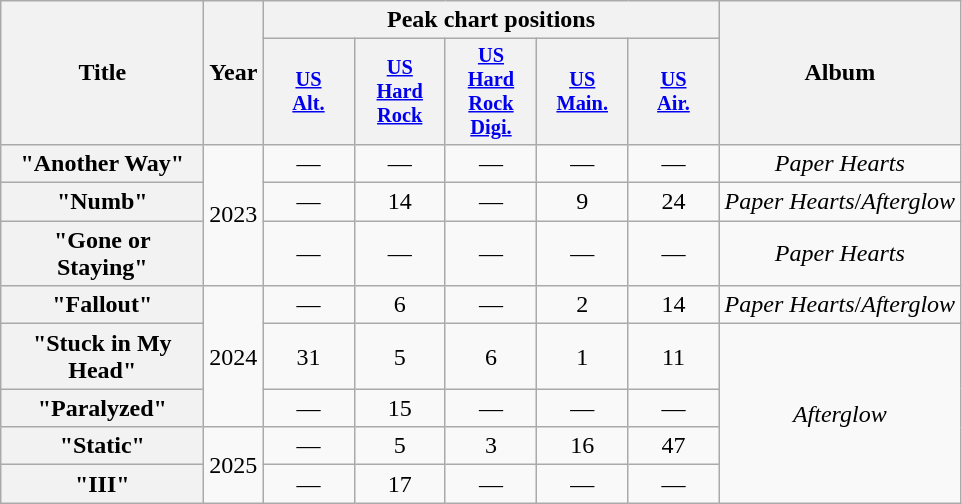<table class="wikitable plainrowheaders" style="text-align:center;">
<tr>
<th scope="col" rowspan="2" style="width:8em;">Title</th>
<th scope="col" rowspan="2">Year</th>
<th scope="col" colspan="5">Peak chart positions</th>
<th scope="col" rowspan="2">Album</th>
</tr>
<tr>
<th style="width:4em;font-size:85%"><a href='#'>US<br>Alt.</a></th>
<th style="width:4em;font-size:85%"><a href='#'>US<br>Hard Rock</a></th>
<th style="width:4em;font-size:85%"><a href='#'>US<br>Hard Rock Digi.</a></th>
<th style="width:4em;font-size:85%"><a href='#'>US<br>Main.</a><br></th>
<th style="width:4em;font-size:85%"><a href='#'>US<br>Air.</a></th>
</tr>
<tr>
<th scope="row">"Another Way"</th>
<td rowspan="3">2023</td>
<td>―</td>
<td>—</td>
<td>—</td>
<td>—</td>
<td>—</td>
<td><em>Paper Hearts</em></td>
</tr>
<tr>
<th scope="row">"Numb"</th>
<td>—</td>
<td>14</td>
<td>—</td>
<td>9</td>
<td>24</td>
<td><em>Paper Hearts</em>/<em>Afterglow</em></td>
</tr>
<tr>
<th scope="row">"Gone or Staying"</th>
<td>—</td>
<td>—</td>
<td>—</td>
<td>—</td>
<td>—</td>
<td><em>Paper Hearts</em></td>
</tr>
<tr>
<th scope="row">"Fallout"</th>
<td rowspan="3">2024</td>
<td>—</td>
<td>6</td>
<td>—</td>
<td>2</td>
<td>14</td>
<td><em>Paper Hearts</em>/<em>Afterglow</em></td>
</tr>
<tr>
<th scope="row">"Stuck in My Head"</th>
<td>31</td>
<td>5</td>
<td>6</td>
<td>1</td>
<td>11</td>
<td rowspan="4"><em>Afterglow</em></td>
</tr>
<tr>
<th scope="row">"Paralyzed"</th>
<td>—</td>
<td>15</td>
<td>—</td>
<td>—</td>
<td>—</td>
</tr>
<tr>
<th scope="row">"Static"</th>
<td rowspan="2">2025</td>
<td>—</td>
<td>5</td>
<td>3</td>
<td>16</td>
<td>47</td>
</tr>
<tr>
<th scope="row">"III"</th>
<td>—</td>
<td>17</td>
<td>—</td>
<td>—</td>
<td>—</td>
</tr>
</table>
